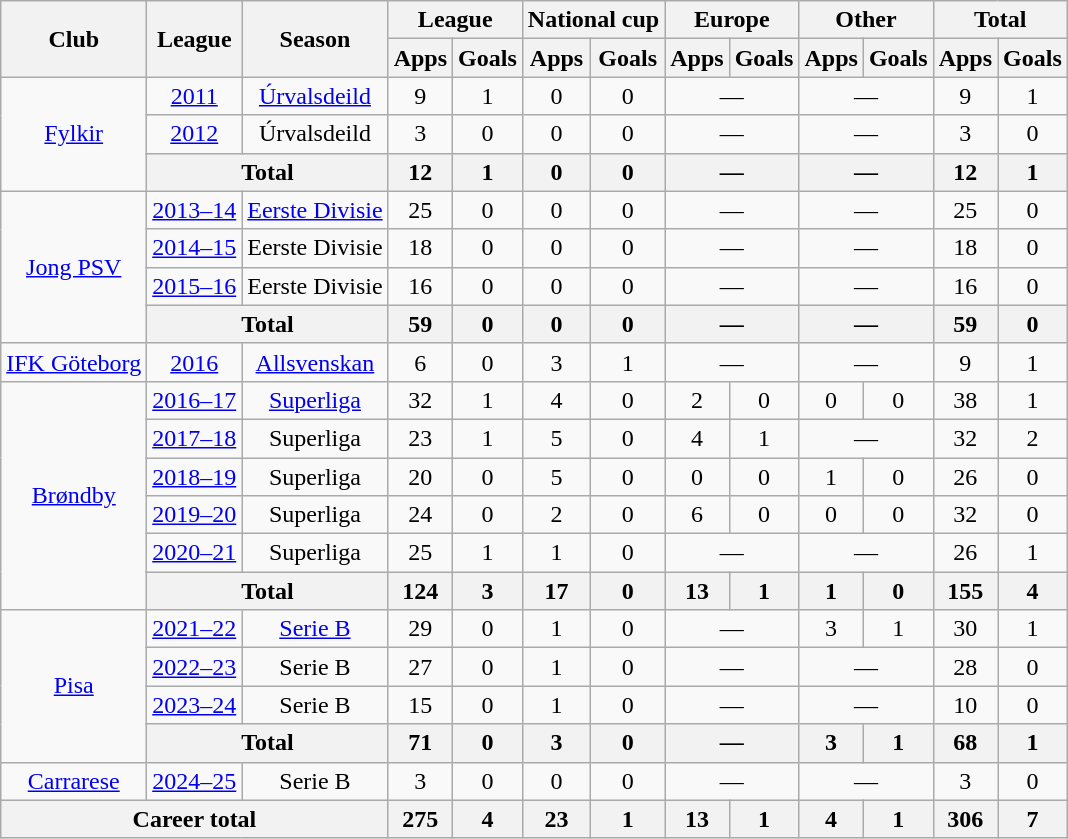<table class="wikitable" style="text-align:center">
<tr>
<th rowspan="2">Club</th>
<th rowspan="2">League</th>
<th rowspan="2">Season</th>
<th colspan="2">League</th>
<th colspan="2">National cup</th>
<th colspan="2">Europe</th>
<th colspan="2">Other</th>
<th colspan="2">Total</th>
</tr>
<tr>
<th>Apps</th>
<th>Goals</th>
<th>Apps</th>
<th>Goals</th>
<th>Apps</th>
<th>Goals</th>
<th>Apps</th>
<th>Goals</th>
<th>Apps</th>
<th>Goals</th>
</tr>
<tr>
<td rowspan="3"><a href='#'>Fylkir</a></td>
<td><a href='#'>2011</a></td>
<td><a href='#'>Úrvalsdeild</a></td>
<td>9</td>
<td>1</td>
<td>0</td>
<td>0</td>
<td colspan="2">—</td>
<td colspan="2">—</td>
<td>9</td>
<td>1</td>
</tr>
<tr>
<td><a href='#'>2012</a></td>
<td>Úrvalsdeild</td>
<td>3</td>
<td>0</td>
<td>0</td>
<td>0</td>
<td colspan="2">—</td>
<td colspan="2">—</td>
<td>3</td>
<td>0</td>
</tr>
<tr>
<th colspan="2">Total</th>
<th>12</th>
<th>1</th>
<th>0</th>
<th>0</th>
<th colspan="2">—</th>
<th colspan="2">—</th>
<th>12</th>
<th>1</th>
</tr>
<tr>
<td rowspan="4"><a href='#'>Jong PSV</a></td>
<td><a href='#'>2013–14</a></td>
<td><a href='#'>Eerste Divisie</a></td>
<td>25</td>
<td>0</td>
<td>0</td>
<td>0</td>
<td colspan="2">—</td>
<td colspan="2">—</td>
<td>25</td>
<td>0</td>
</tr>
<tr>
<td><a href='#'>2014–15</a></td>
<td>Eerste Divisie</td>
<td>18</td>
<td>0</td>
<td>0</td>
<td>0</td>
<td colspan="2">—</td>
<td colspan="2">—</td>
<td>18</td>
<td>0</td>
</tr>
<tr>
<td><a href='#'>2015–16</a></td>
<td>Eerste Divisie</td>
<td>16</td>
<td>0</td>
<td>0</td>
<td>0</td>
<td colspan="2">—</td>
<td colspan="2">—</td>
<td>16</td>
<td>0</td>
</tr>
<tr>
<th colspan="2">Total</th>
<th>59</th>
<th>0</th>
<th>0</th>
<th>0</th>
<th colspan="2">—</th>
<th colspan="2">—</th>
<th>59</th>
<th>0</th>
</tr>
<tr>
<td><a href='#'>IFK Göteborg</a></td>
<td><a href='#'>2016</a></td>
<td><a href='#'>Allsvenskan</a></td>
<td>6</td>
<td>0</td>
<td>3</td>
<td>1</td>
<td colspan="2">—</td>
<td colspan="2">—</td>
<td>9</td>
<td>1</td>
</tr>
<tr>
<td rowspan="6"><a href='#'>Brøndby</a></td>
<td><a href='#'>2016–17</a></td>
<td><a href='#'>Superliga</a></td>
<td>32</td>
<td>1</td>
<td>4</td>
<td>0</td>
<td>2</td>
<td>0</td>
<td>0</td>
<td>0</td>
<td>38</td>
<td>1</td>
</tr>
<tr>
<td><a href='#'>2017–18</a></td>
<td>Superliga</td>
<td>23</td>
<td>1</td>
<td>5</td>
<td>0</td>
<td>4</td>
<td>1</td>
<td colspan="2">—</td>
<td>32</td>
<td>2</td>
</tr>
<tr>
<td><a href='#'>2018–19</a></td>
<td>Superliga</td>
<td>20</td>
<td>0</td>
<td>5</td>
<td>0</td>
<td>0</td>
<td>0</td>
<td>1</td>
<td>0</td>
<td>26</td>
<td>0</td>
</tr>
<tr>
<td><a href='#'>2019–20</a></td>
<td>Superliga</td>
<td>24</td>
<td>0</td>
<td>2</td>
<td>0</td>
<td>6</td>
<td>0</td>
<td>0</td>
<td>0</td>
<td>32</td>
<td>0</td>
</tr>
<tr>
<td><a href='#'>2020–21</a></td>
<td>Superliga</td>
<td>25</td>
<td>1</td>
<td>1</td>
<td>0</td>
<td colspan="2">—</td>
<td colspan="2">—</td>
<td>26</td>
<td>1</td>
</tr>
<tr>
<th colspan="2">Total</th>
<th>124</th>
<th>3</th>
<th>17</th>
<th>0</th>
<th>13</th>
<th>1</th>
<th>1</th>
<th>0</th>
<th>155</th>
<th>4</th>
</tr>
<tr>
<td rowspan="4"><a href='#'>Pisa</a></td>
<td><a href='#'>2021–22</a></td>
<td><a href='#'>Serie B</a></td>
<td>29</td>
<td>0</td>
<td>1</td>
<td>0</td>
<td colspan="2">—</td>
<td>3</td>
<td>1</td>
<td>30</td>
<td>1</td>
</tr>
<tr>
<td><a href='#'>2022–23</a></td>
<td>Serie B</td>
<td>27</td>
<td>0</td>
<td>1</td>
<td>0</td>
<td colspan="2">—</td>
<td colspan="2">—</td>
<td>28</td>
<td>0</td>
</tr>
<tr>
<td><a href='#'>2023–24</a></td>
<td>Serie B</td>
<td>15</td>
<td>0</td>
<td>1</td>
<td>0</td>
<td colspan="2">—</td>
<td colspan="2">—</td>
<td>10</td>
<td>0</td>
</tr>
<tr>
<th colspan="2">Total</th>
<th>71</th>
<th>0</th>
<th>3</th>
<th>0</th>
<th colspan="2">—</th>
<th>3</th>
<th>1</th>
<th>68</th>
<th>1</th>
</tr>
<tr>
<td><a href='#'>Carrarese</a></td>
<td><a href='#'>2024–25</a></td>
<td>Serie B</td>
<td>3</td>
<td>0</td>
<td>0</td>
<td>0</td>
<td colspan="2">—</td>
<td colspan="2">—</td>
<td>3</td>
<td>0</td>
</tr>
<tr>
<th colspan="3">Career total</th>
<th>275</th>
<th>4</th>
<th>23</th>
<th>1</th>
<th>13</th>
<th>1</th>
<th>4</th>
<th>1</th>
<th>306</th>
<th>7</th>
</tr>
</table>
